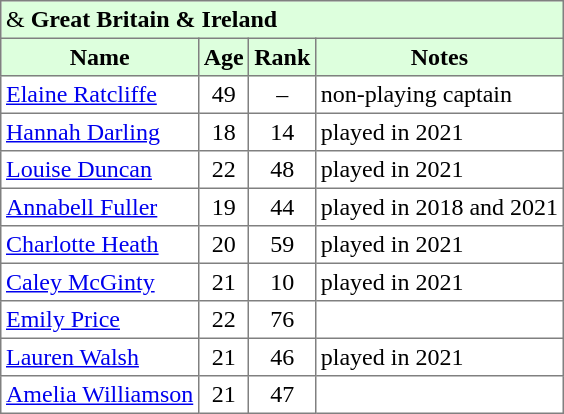<table border="1" cellpadding="3" style="border-collapse: collapse;">
<tr style="background:#ddffdd;">
<td colspan=5> &  <strong>Great Britain & Ireland</strong></td>
</tr>
<tr style="background:#ddffdd;">
<th>Name</th>
<th>Age</th>
<th>Rank</th>
<th>Notes</th>
</tr>
<tr>
<td> <a href='#'>Elaine Ratcliffe</a></td>
<td align=center>49</td>
<td align=center>–</td>
<td>non-playing captain</td>
</tr>
<tr>
<td> <a href='#'>Hannah Darling</a></td>
<td align=center>18</td>
<td align=center>14</td>
<td>played in 2021</td>
</tr>
<tr>
<td> <a href='#'>Louise Duncan</a></td>
<td align=center>22</td>
<td align=center>48</td>
<td>played in 2021</td>
</tr>
<tr>
<td> <a href='#'>Annabell Fuller</a></td>
<td align=center>19</td>
<td align=center>44</td>
<td>played in 2018 and 2021</td>
</tr>
<tr>
<td> <a href='#'>Charlotte Heath</a></td>
<td align=center>20</td>
<td align=center>59</td>
<td>played in 2021</td>
</tr>
<tr>
<td> <a href='#'>Caley McGinty</a></td>
<td align=center>21</td>
<td align=center>10</td>
<td>played in 2021</td>
</tr>
<tr>
<td> <a href='#'>Emily Price</a></td>
<td align=center>22</td>
<td align=center>76</td>
<td></td>
</tr>
<tr>
<td> <a href='#'>Lauren Walsh</a></td>
<td align=center>21</td>
<td align=center>46</td>
<td>played in 2021</td>
</tr>
<tr>
<td> <a href='#'>Amelia Williamson</a></td>
<td align=center>21</td>
<td align=center>47</td>
<td></td>
</tr>
</table>
